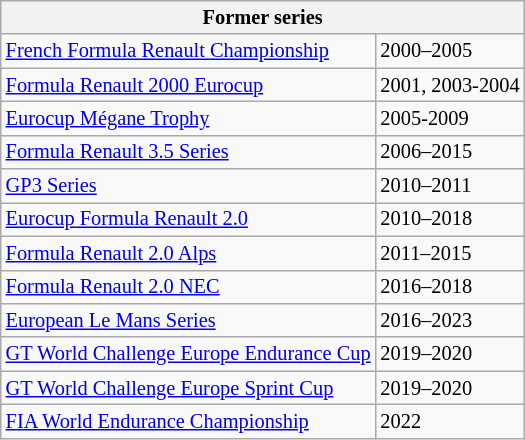<table class="wikitable" border="1" style="font-size:85%;">
<tr>
<th colspan=2>Former series</th>
</tr>
<tr>
<td><a href='#'>French Formula Renault Championship</a></td>
<td>2000–2005</td>
</tr>
<tr>
<td><a href='#'>Formula Renault 2000 Eurocup</a></td>
<td>2001, 2003-2004</td>
</tr>
<tr>
<td><a href='#'>Eurocup Mégane Trophy</a></td>
<td>2005-2009</td>
</tr>
<tr>
<td><a href='#'>Formula Renault 3.5 Series</a></td>
<td>2006–2015</td>
</tr>
<tr>
<td><a href='#'>GP3 Series</a></td>
<td>2010–2011</td>
</tr>
<tr>
<td><a href='#'>Eurocup Formula Renault 2.0</a></td>
<td>2010–2018</td>
</tr>
<tr>
<td><a href='#'>Formula Renault 2.0 Alps</a></td>
<td>2011–2015</td>
</tr>
<tr>
<td><a href='#'>Formula Renault 2.0 NEC</a></td>
<td>2016–2018</td>
</tr>
<tr>
<td><a href='#'>European Le Mans Series</a></td>
<td>2016–2023</td>
</tr>
<tr>
<td><a href='#'>GT World Challenge Europe Endurance Cup</a></td>
<td>2019–2020</td>
</tr>
<tr>
<td><a href='#'>GT World Challenge Europe Sprint Cup</a></td>
<td>2019–2020</td>
</tr>
<tr>
<td><a href='#'>FIA World Endurance Championship</a></td>
<td>2022</td>
</tr>
</table>
